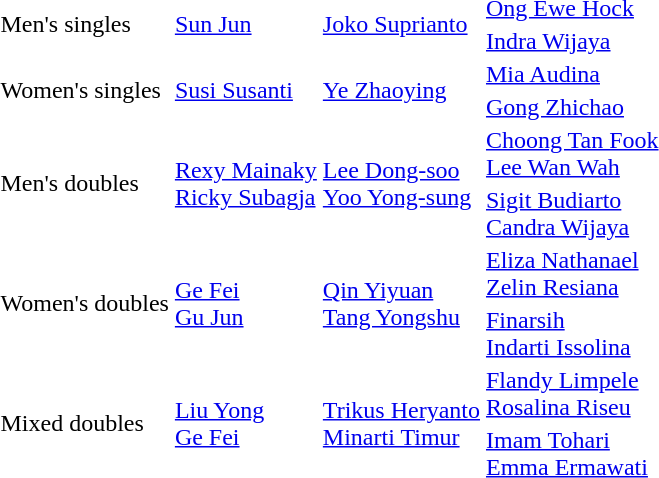<table>
<tr>
<td rowspan=2>Men's singles</td>
<td rowspan=2> <a href='#'>Sun Jun</a></td>
<td rowspan=2> <a href='#'>Joko Suprianto</a></td>
<td> <a href='#'>Ong Ewe Hock</a></td>
</tr>
<tr>
<td> <a href='#'>Indra Wijaya</a></td>
</tr>
<tr>
<td rowspan=2>Women's singles</td>
<td rowspan=2> <a href='#'>Susi Susanti</a></td>
<td rowspan=2> <a href='#'>Ye Zhaoying</a></td>
<td> <a href='#'>Mia Audina</a></td>
</tr>
<tr>
<td> <a href='#'>Gong Zhichao</a></td>
</tr>
<tr>
<td rowspan=2>Men's doubles</td>
<td rowspan=2> <a href='#'>Rexy Mainaky</a><br> <a href='#'>Ricky Subagja</a></td>
<td rowspan=2> <a href='#'>Lee Dong-soo</a><br> <a href='#'>Yoo Yong-sung</a></td>
<td> <a href='#'>Choong Tan Fook</a><br> <a href='#'>Lee Wan Wah</a></td>
</tr>
<tr>
<td> <a href='#'>Sigit Budiarto</a><br> <a href='#'>Candra Wijaya</a></td>
</tr>
<tr>
<td rowspan=2>Women's doubles</td>
<td rowspan=2> <a href='#'>Ge Fei</a><br> <a href='#'>Gu Jun</a></td>
<td rowspan=2> <a href='#'>Qin Yiyuan</a><br> <a href='#'>Tang Yongshu</a></td>
<td> <a href='#'>Eliza Nathanael</a><br> <a href='#'>Zelin Resiana</a></td>
</tr>
<tr>
<td> <a href='#'>Finarsih</a><br> <a href='#'>Indarti Issolina</a></td>
</tr>
<tr>
<td rowspan=2>Mixed doubles</td>
<td rowspan=2> <a href='#'>Liu Yong</a><br> <a href='#'>Ge Fei</a></td>
<td rowspan=2> <a href='#'>Trikus Heryanto</a><br> <a href='#'>Minarti Timur</a></td>
<td> <a href='#'>Flandy Limpele</a><br> <a href='#'>Rosalina Riseu</a></td>
</tr>
<tr>
<td> <a href='#'>Imam Tohari</a><br> <a href='#'>Emma Ermawati</a></td>
</tr>
</table>
